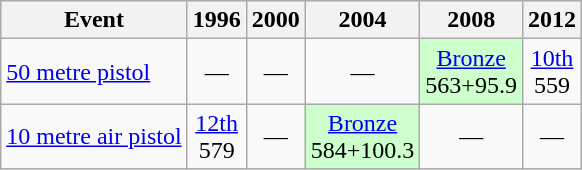<table class="wikitable" style="text-align: center">
<tr>
<th>Event</th>
<th>1996</th>
<th>2000</th>
<th>2004</th>
<th>2008</th>
<th>2012</th>
</tr>
<tr>
<td align=left><a href='#'>50 metre pistol</a></td>
<td>—</td>
<td>—</td>
<td>—</td>
<td style="background: #ccffcc"> <a href='#'>Bronze</a><br>563+95.9</td>
<td><a href='#'>10th</a><br>559</td>
</tr>
<tr>
<td align=left><a href='#'>10 metre air pistol</a></td>
<td><a href='#'>12th</a><br>579</td>
<td>—</td>
<td style="background: #ccffcc"> <a href='#'>Bronze</a><br>584+100.3</td>
<td>—</td>
<td>—</td>
</tr>
</table>
